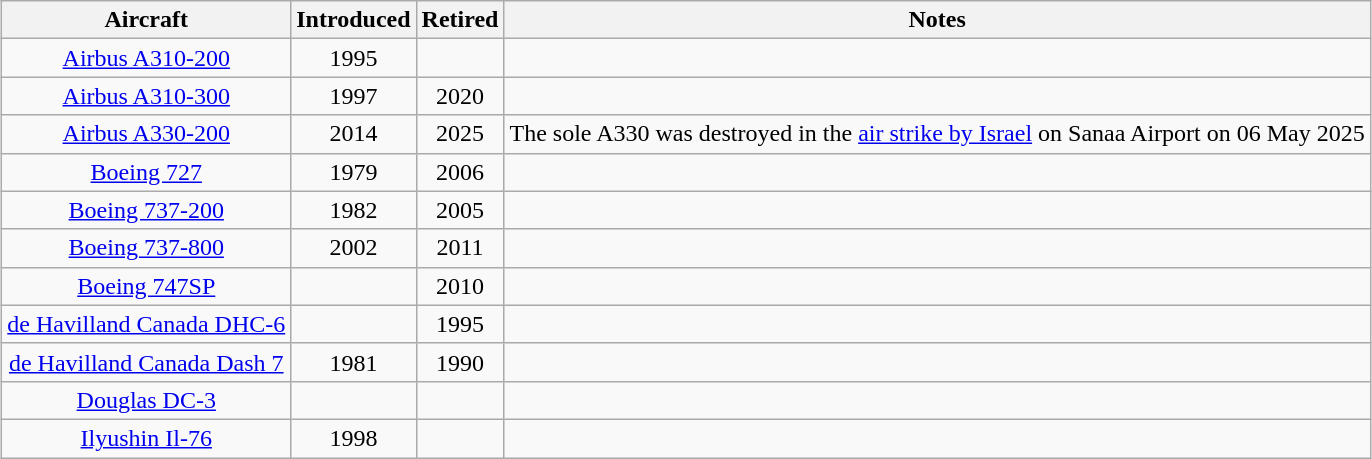<table class="wikitable" style="border-collapse:collapse;text-align:center;margin:auto;">
<tr>
<th>Aircraft</th>
<th>Introduced</th>
<th>Retired</th>
<th>Notes</th>
</tr>
<tr>
<td><a href='#'>Airbus A310-200</a></td>
<td>1995</td>
<td></td>
<td></td>
</tr>
<tr>
<td><a href='#'>Airbus A310-300</a></td>
<td>1997</td>
<td>2020</td>
<td></td>
</tr>
<tr>
<td><a href='#'>Airbus A330-200</a></td>
<td>2014</td>
<td>2025</td>
<td>The sole A330 was destroyed in the <a href='#'>air strike by Israel</a> on Sanaa Airport on 06 May 2025</td>
</tr>
<tr>
<td><a href='#'>Boeing 727</a></td>
<td>1979</td>
<td>2006</td>
<td></td>
</tr>
<tr>
<td><a href='#'>Boeing 737-200</a></td>
<td>1982</td>
<td>2005</td>
<td></td>
</tr>
<tr>
<td><a href='#'>Boeing 737-800</a></td>
<td>2002</td>
<td>2011</td>
<td></td>
</tr>
<tr>
<td><a href='#'>Boeing 747SP</a></td>
<td></td>
<td>2010</td>
<td></td>
</tr>
<tr>
<td><a href='#'>de Havilland Canada DHC-6</a></td>
<td></td>
<td>1995</td>
<td></td>
</tr>
<tr>
<td><a href='#'>de Havilland Canada Dash 7</a></td>
<td>1981</td>
<td>1990</td>
<td></td>
</tr>
<tr>
<td><a href='#'>Douglas DC-3</a></td>
<td></td>
<td></td>
<td></td>
</tr>
<tr>
<td><a href='#'>Ilyushin Il-76</a></td>
<td>1998</td>
<td></td>
<td></td>
</tr>
</table>
